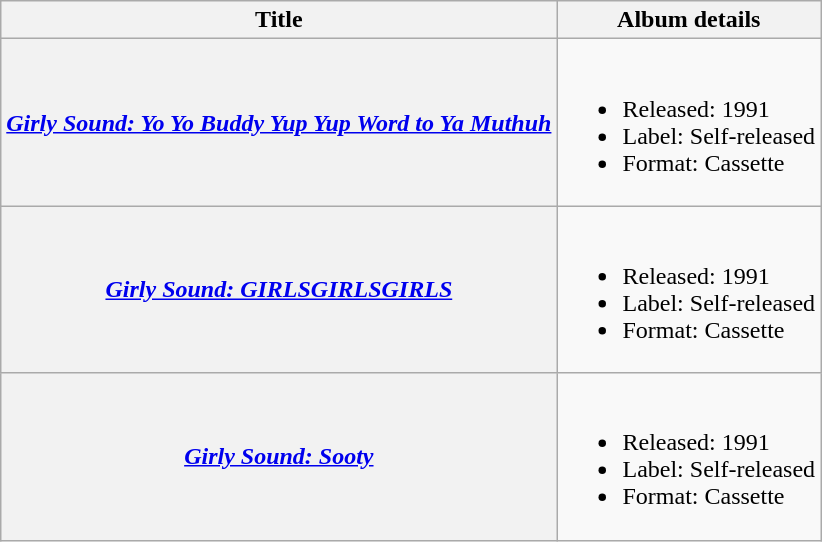<table class="wikitable plainrowheaders">
<tr>
<th>Title</th>
<th>Album details</th>
</tr>
<tr>
<th scope="row"><em><a href='#'>Girly Sound: Yo Yo Buddy Yup Yup Word to Ya Muthuh</a></em></th>
<td><br><ul><li>Released: 1991</li><li>Label: Self-released</li><li>Format: Cassette</li></ul></td>
</tr>
<tr>
<th scope="row"><em><a href='#'>Girly Sound: GIRLSGIRLSGIRLS</a></em></th>
<td><br><ul><li>Released: 1991</li><li>Label: Self-released</li><li>Format: Cassette</li></ul></td>
</tr>
<tr>
<th scope="row"><em><a href='#'>Girly Sound: Sooty</a></em></th>
<td><br><ul><li>Released: 1991</li><li>Label: Self-released</li><li>Format: Cassette</li></ul></td>
</tr>
</table>
